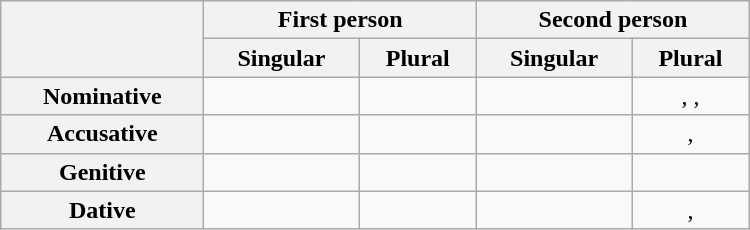<table class="wikitable" style="text-align:center; width:500px;">
<tr>
<th rowspan="2"></th>
<th colspan="2">First person</th>
<th colspan="2">Second person</th>
</tr>
<tr>
<th>Singular</th>
<th>Plural</th>
<th>Singular</th>
<th>Plural</th>
</tr>
<tr>
<th>Nominative</th>
<td></td>
<td></td>
<td></td>
<td>, , </td>
</tr>
<tr>
<th>Accusative</th>
<td></td>
<td></td>
<td></td>
<td>, </td>
</tr>
<tr>
<th>Genitive</th>
<td></td>
<td></td>
<td></td>
<td></td>
</tr>
<tr>
<th>Dative</th>
<td></td>
<td></td>
<td></td>
<td>, </td>
</tr>
</table>
